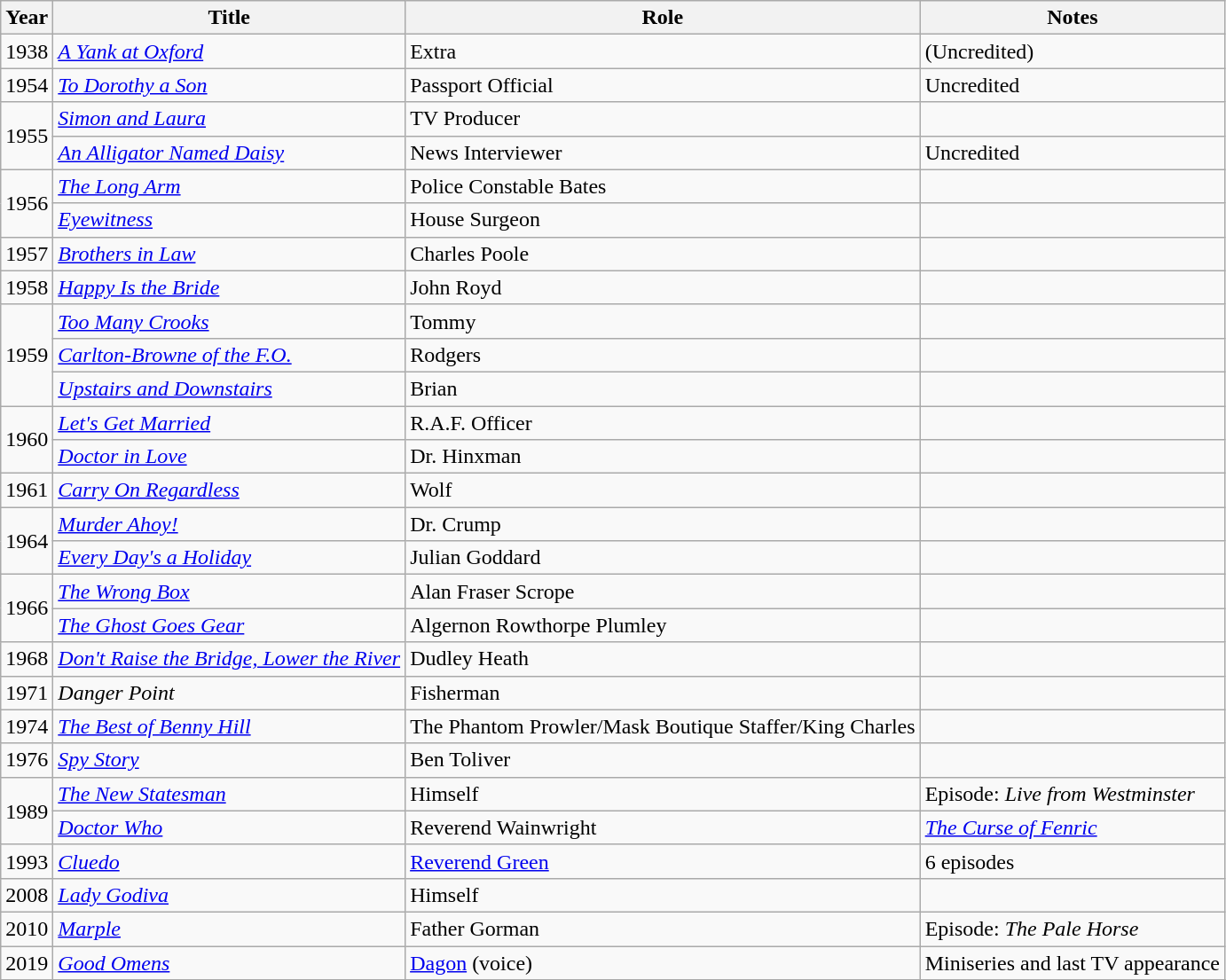<table class="wikitable">
<tr>
<th>Year</th>
<th>Title</th>
<th>Role</th>
<th>Notes</th>
</tr>
<tr>
<td>1938</td>
<td><em><a href='#'>A Yank at Oxford</a></em></td>
<td>Extra</td>
<td>(Uncredited)</td>
</tr>
<tr>
<td>1954</td>
<td><em><a href='#'>To Dorothy a Son</a></em></td>
<td>Passport Official</td>
<td>Uncredited</td>
</tr>
<tr>
<td rowspan="2">1955</td>
<td><em><a href='#'>Simon and Laura</a></em></td>
<td>TV Producer</td>
<td></td>
</tr>
<tr>
<td><em><a href='#'>An Alligator Named Daisy</a></em></td>
<td>News Interviewer</td>
<td>Uncredited</td>
</tr>
<tr>
<td rowspan="2">1956</td>
<td><em><a href='#'>The Long Arm</a></em></td>
<td>Police Constable Bates</td>
<td></td>
</tr>
<tr>
<td><em><a href='#'>Eyewitness</a></em></td>
<td>House Surgeon</td>
<td></td>
</tr>
<tr>
<td>1957</td>
<td><em><a href='#'>Brothers in Law</a></em></td>
<td>Charles Poole</td>
<td></td>
</tr>
<tr>
<td>1958</td>
<td><em><a href='#'>Happy Is the Bride</a></em></td>
<td>John Royd</td>
<td></td>
</tr>
<tr>
<td rowspan="3">1959</td>
<td><em><a href='#'>Too Many Crooks</a></em></td>
<td>Tommy</td>
<td></td>
</tr>
<tr>
<td><em><a href='#'>Carlton-Browne of the F.O.</a></em></td>
<td>Rodgers</td>
<td></td>
</tr>
<tr>
<td><em><a href='#'>Upstairs and Downstairs</a></em></td>
<td>Brian</td>
<td></td>
</tr>
<tr>
<td rowspan="2">1960</td>
<td><em><a href='#'>Let's Get Married</a></em></td>
<td>R.A.F. Officer</td>
<td></td>
</tr>
<tr>
<td><em><a href='#'>Doctor in Love</a></em></td>
<td>Dr. Hinxman</td>
<td></td>
</tr>
<tr>
<td>1961</td>
<td><em><a href='#'>Carry On Regardless</a></em></td>
<td>Wolf</td>
<td></td>
</tr>
<tr>
<td rowspan="2">1964</td>
<td><em><a href='#'>Murder Ahoy!</a></em></td>
<td>Dr. Crump</td>
<td></td>
</tr>
<tr>
<td><em><a href='#'>Every Day's a Holiday</a></em></td>
<td>Julian Goddard</td>
<td></td>
</tr>
<tr>
<td rowspan="2">1966</td>
<td><em><a href='#'>The Wrong Box</a></em></td>
<td>Alan Fraser Scrope</td>
<td></td>
</tr>
<tr>
<td><em><a href='#'>The Ghost Goes Gear</a></em></td>
<td>Algernon Rowthorpe Plumley</td>
<td></td>
</tr>
<tr>
<td>1968</td>
<td><em><a href='#'>Don't Raise the Bridge, Lower the River</a></em></td>
<td>Dudley Heath</td>
<td></td>
</tr>
<tr>
<td>1971</td>
<td><em>Danger Point</em></td>
<td>Fisherman</td>
<td></td>
</tr>
<tr>
<td>1974</td>
<td><em><a href='#'>The Best of Benny Hill</a></em></td>
<td>The Phantom Prowler/Mask Boutique Staffer/King Charles</td>
<td></td>
</tr>
<tr>
<td>1976</td>
<td><em><a href='#'>Spy Story</a></em></td>
<td>Ben Toliver</td>
<td></td>
</tr>
<tr>
<td rowspan=2>1989</td>
<td><em><a href='#'>The New Statesman</a></em></td>
<td>Himself</td>
<td>Episode: <em>Live from Westminster</em></td>
</tr>
<tr>
<td><em><a href='#'>Doctor Who</a></em></td>
<td>Reverend Wainwright</td>
<td><em><a href='#'>The Curse of Fenric</a></em></td>
</tr>
<tr>
<td>1993</td>
<td><em><a href='#'>Cluedo</a></em></td>
<td><a href='#'>Reverend Green</a></td>
<td>6 episodes</td>
</tr>
<tr>
<td>2008</td>
<td><em><a href='#'>Lady Godiva</a></em></td>
<td>Himself</td>
<td></td>
</tr>
<tr>
<td>2010</td>
<td><em><a href='#'>Marple</a></em></td>
<td>Father Gorman</td>
<td>Episode: <em>The Pale Horse</em></td>
</tr>
<tr>
<td>2019</td>
<td><em><a href='#'>Good Omens</a></em></td>
<td><a href='#'>Dagon</a> (voice)</td>
<td>Miniseries and last TV appearance</td>
</tr>
<tr>
</tr>
</table>
